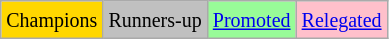<table class="wikitable">
<tr>
<td bgcolor=gold><small>Champions</small></td>
<td bgcolor=silver><small>Runners-up</small></td>
<td bgcolor=PaleGreen><small><a href='#'>Promoted</a></small></td>
<td bgcolor=Pink><small><a href='#'>Relegated</a></small></td>
</tr>
</table>
